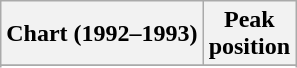<table class="wikitable sortable plainrowheaders" style="text-align:center">
<tr>
<th scope="col">Chart (1992–1993)</th>
<th scope="col">Peak<br>position</th>
</tr>
<tr>
</tr>
<tr>
</tr>
<tr>
</tr>
<tr>
</tr>
<tr>
</tr>
<tr>
</tr>
<tr>
</tr>
</table>
